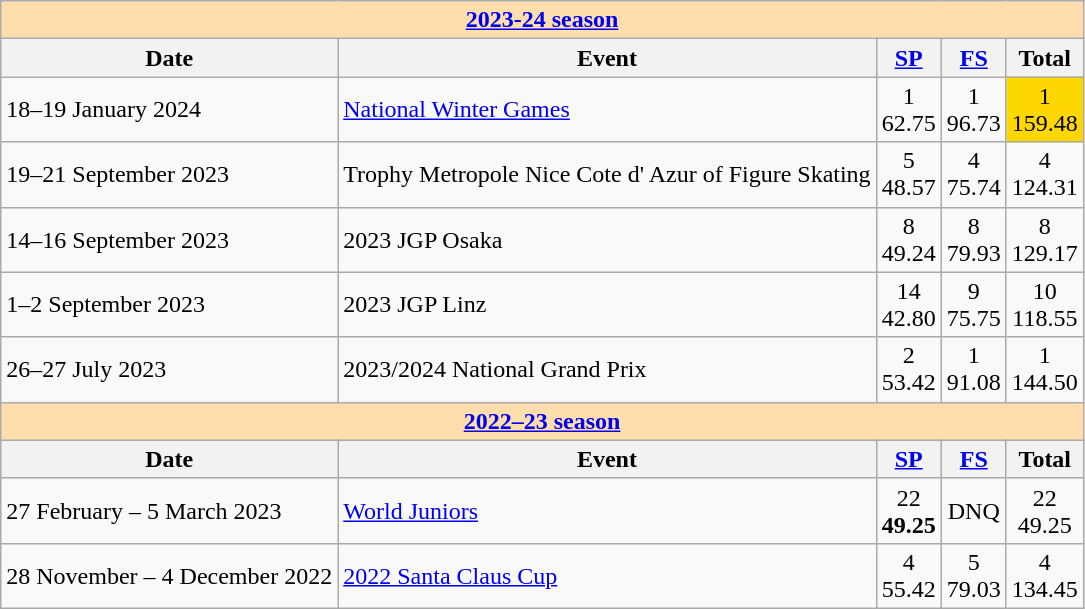<table class="wikitable">
<tr>
<th style="background-color: #ffdead;" colspan=6><a href='#'>2023-24 season</a></th>
</tr>
<tr>
<th>Date</th>
<th>Event</th>
<th><a href='#'>SP</a></th>
<th><a href='#'>FS</a></th>
<th>Total</th>
</tr>
<tr>
<td>18–19 January 2024</td>
<td><a href='#'>National Winter Games</a></td>
<td align=center>1 <br>  62.75</td>
<td align=center>1 <br>  96.73</td>
<td align=center bgcolor=gold>1<br> 159.48</td>
</tr>
<tr>
<td>19–21 September 2023</td>
<td>Trophy Metropole Nice Cote d' Azur of Figure Skating</td>
<td align=center>5<br>48.57</td>
<td align=center>4<br>75.74</td>
<td align=center>4<br>124.31</td>
</tr>
<tr>
<td>14–16 September 2023</td>
<td>2023 JGP Osaka</td>
<td align=center>8<br>49.24</td>
<td align=center>8<br>79.93</td>
<td align=center>8<br>129.17</td>
</tr>
<tr>
<td>1–2 September 2023</td>
<td>2023 JGP Linz</td>
<td align=center>14<br>42.80</td>
<td align=center>9<br>75.75</td>
<td align=center>10<br>118.55</td>
</tr>
<tr>
<td>26–27 July 2023</td>
<td>2023/2024 National Grand Prix<br></td>
<td align=center>2<br>53.42</td>
<td align=center>1<br>91.08</td>
<td align=center>1<br>144.50</td>
</tr>
<tr>
<th style="background-color: #ffdead;" colspan=6><a href='#'>2022–23 season</a></th>
</tr>
<tr>
<th>Date</th>
<th>Event</th>
<th><a href='#'>SP</a></th>
<th><a href='#'>FS</a></th>
<th>Total</th>
</tr>
<tr>
<td>27 February – 5 March 2023</td>
<td><a href='#'>World Juniors</a></td>
<td align=center>22<br><strong>49.25</strong></td>
<td align=center>DNQ</td>
<td align=center>22<br>49.25</td>
</tr>
<tr>
<td>28 November – 4 December 2022</td>
<td><a href='#'>2022 Santa Claus Cup</a></td>
<td align=center>4 <br>55.42</td>
<td align=center>5 <br>79.03</td>
<td align=center>4 <br> 134.45</td>
</tr>
</table>
